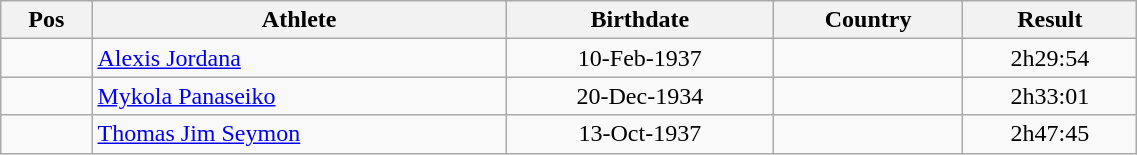<table class="wikitable"  style="text-align:center; width:60%;">
<tr>
<th>Pos</th>
<th>Athlete</th>
<th>Birthdate</th>
<th>Country</th>
<th>Result</th>
</tr>
<tr>
<td align=center></td>
<td align=left><a href='#'>Alexis Jordana</a></td>
<td>10-Feb-1937</td>
<td align=left></td>
<td>2h29:54</td>
</tr>
<tr>
<td align=center></td>
<td align=left><a href='#'>Mykola Panaseiko</a></td>
<td>20-Dec-1934</td>
<td align=left></td>
<td>2h33:01</td>
</tr>
<tr>
<td align=center></td>
<td align=left><a href='#'>Thomas Jim Seymon</a></td>
<td>13-Oct-1937</td>
<td align=left></td>
<td>2h47:45</td>
</tr>
</table>
